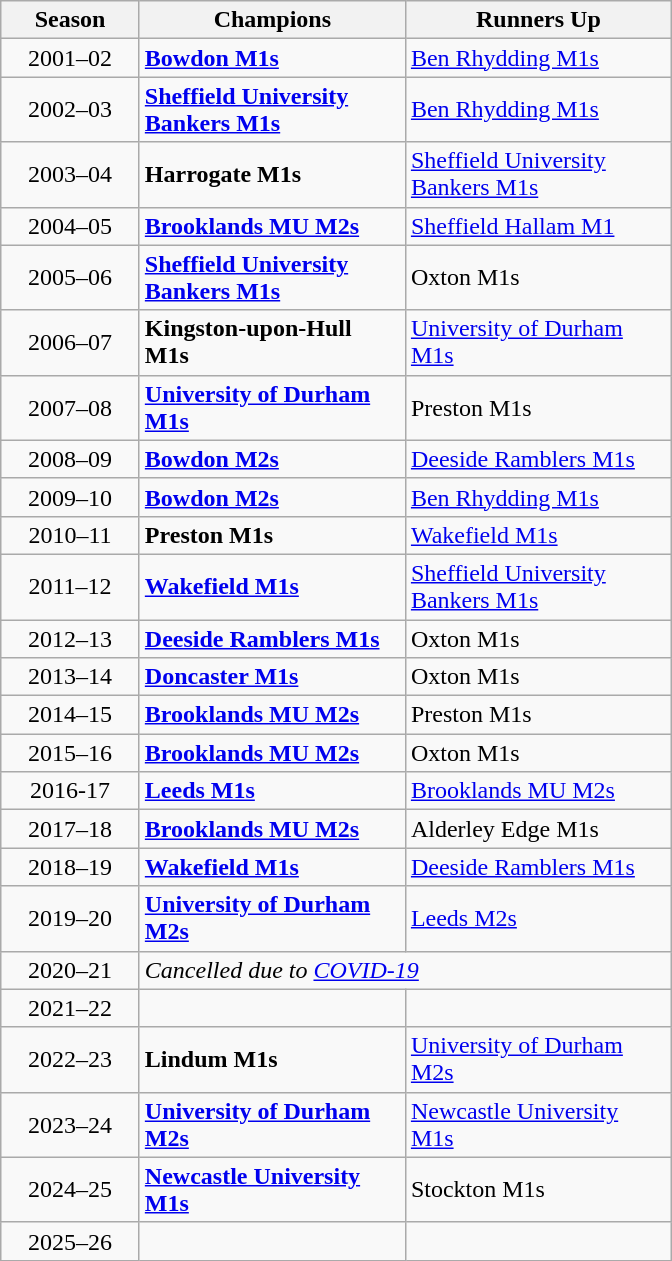<table class="wikitable" style="text-align:centre; margin-left:1em;">
<tr>
<th style="width:85px">Season</th>
<th style="width:170px">Champions</th>
<th style="width:170px">Runners Up</th>
</tr>
<tr>
<td style="text-align:center">2001–02</td>
<td><strong><a href='#'>Bowdon M1s</a></strong></td>
<td><a href='#'>Ben Rhydding M1s</a></td>
</tr>
<tr>
<td style="text-align:center">2002–03</td>
<td><strong><a href='#'>Sheffield University Bankers M1s</a></strong></td>
<td><a href='#'>Ben Rhydding M1s</a></td>
</tr>
<tr>
<td style="text-align:center">2003–04</td>
<td><strong>Harrogate M1s</strong></td>
<td><a href='#'>Sheffield University Bankers M1s</a></td>
</tr>
<tr>
<td style="text-align:center">2004–05</td>
<td><strong><a href='#'>Brooklands MU M2s</a></strong></td>
<td><a href='#'>Sheffield Hallam M1</a></td>
</tr>
<tr>
<td style="text-align:center">2005–06</td>
<td><strong><a href='#'>Sheffield University Bankers M1s</a></strong></td>
<td>Oxton M1s</td>
</tr>
<tr>
<td style="text-align:center">2006–07</td>
<td><strong>Kingston-upon-Hull M1s</strong></td>
<td><a href='#'>University of Durham M1s</a></td>
</tr>
<tr>
<td style="text-align:center">2007–08</td>
<td><strong><a href='#'>University of Durham M1s</a></strong></td>
<td>Preston M1s</td>
</tr>
<tr>
<td style="text-align:center">2008–09</td>
<td><strong><a href='#'>Bowdon M2s</a></strong></td>
<td><a href='#'>Deeside Ramblers M1s</a></td>
</tr>
<tr>
<td style="text-align:center">2009–10</td>
<td><strong><a href='#'>Bowdon M2s</a></strong></td>
<td><a href='#'>Ben Rhydding M1s</a></td>
</tr>
<tr>
<td style="text-align:center">2010–11</td>
<td><strong>Preston M1s</strong></td>
<td><a href='#'>Wakefield M1s</a></td>
</tr>
<tr>
<td style="text-align:center">2011–12</td>
<td><strong><a href='#'>Wakefield M1s</a></strong></td>
<td><a href='#'>Sheffield University Bankers M1s</a></td>
</tr>
<tr>
<td style="text-align:center">2012–13</td>
<td><strong><a href='#'>Deeside Ramblers M1s</a></strong></td>
<td>Oxton M1s</td>
</tr>
<tr>
<td style="text-align:center">2013–14</td>
<td><strong><a href='#'>Doncaster M1s</a></strong></td>
<td>Oxton M1s</td>
</tr>
<tr>
<td style="text-align:center">2014–15</td>
<td><strong><a href='#'>Brooklands MU M2s</a></strong></td>
<td>Preston M1s</td>
</tr>
<tr>
<td style="text-align:center">2015–16</td>
<td><strong><a href='#'>Brooklands MU M2s</a></strong></td>
<td>Oxton M1s</td>
</tr>
<tr>
<td style="text-align:center">2016-17</td>
<td><strong><a href='#'>Leeds M1s</a></strong></td>
<td><a href='#'>Brooklands MU M2s</a></td>
</tr>
<tr>
<td style="text-align:center">2017–18</td>
<td><strong><a href='#'>Brooklands MU M2s</a></strong></td>
<td>Alderley Edge M1s</td>
</tr>
<tr>
<td style="text-align:center">2018–19</td>
<td><strong><a href='#'>Wakefield M1s</a></strong></td>
<td><a href='#'>Deeside Ramblers M1s</a></td>
</tr>
<tr>
<td style="text-align:center">2019–20</td>
<td><strong><a href='#'>University of Durham M2s</a></strong></td>
<td><a href='#'>Leeds M2s</a></td>
</tr>
<tr>
<td style="text-align:center">2020–21</td>
<td colspan=2><em>Cancelled due to <a href='#'>COVID-19</a></em></td>
</tr>
<tr>
<td style="text-align:center">2021–22</td>
<td></td>
<td></td>
</tr>
<tr>
<td style="text-align:center">2022–23</td>
<td><strong>Lindum M1s</strong></td>
<td><a href='#'>University of Durham M2s</a></td>
</tr>
<tr>
<td style="text-align:center">2023–24</td>
<td><strong><a href='#'>University of Durham M2s</a></strong></td>
<td><a href='#'>Newcastle University M1s</a></td>
</tr>
<tr>
<td style="text-align:center">2024–25</td>
<td><strong><a href='#'>Newcastle University M1s</a></strong></td>
<td>Stockton M1s</td>
</tr>
<tr>
<td style="text-align:center">2025–26</td>
<td></td>
<td></td>
</tr>
</table>
